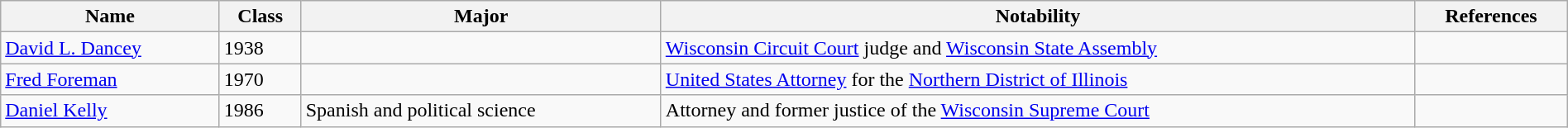<table class="wikitable sortable" style="width:100%;">
<tr>
<th>Name</th>
<th>Class</th>
<th>Major</th>
<th>Notability</th>
<th>References</th>
</tr>
<tr>
<td><a href='#'>David L. Dancey</a></td>
<td>1938</td>
<td></td>
<td><a href='#'>Wisconsin Circuit Court</a> judge and <a href='#'>Wisconsin State Assembly</a></td>
<td></td>
</tr>
<tr>
<td><a href='#'>Fred Foreman</a></td>
<td>1970</td>
<td></td>
<td><a href='#'>United States Attorney</a> for the <a href='#'>Northern District of Illinois</a></td>
<td></td>
</tr>
<tr>
<td><a href='#'>Daniel Kelly</a></td>
<td>1986</td>
<td>Spanish and political science</td>
<td>Attorney and former justice of the <a href='#'>Wisconsin Supreme Court</a></td>
<td></td>
</tr>
</table>
